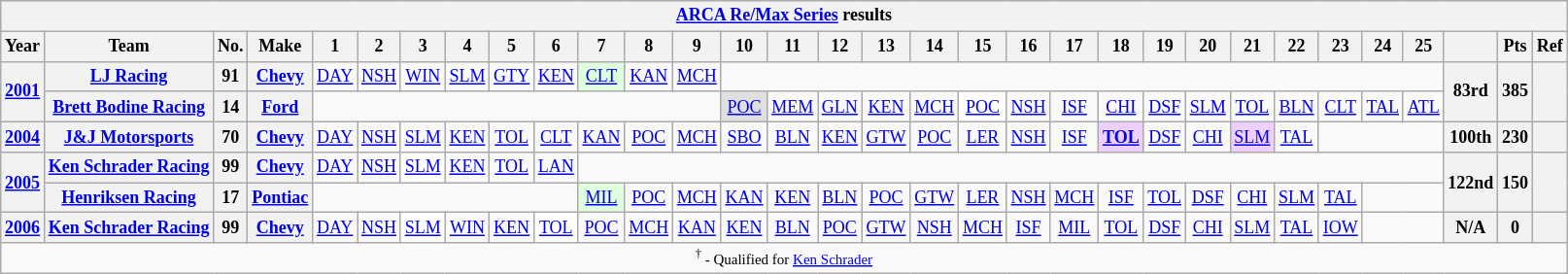<table class="wikitable" style="text-align:center; font-size:75%">
<tr>
<th colspan=32><a href='#'>ARCA Re/Max Series</a> results</th>
</tr>
<tr>
<th>Year</th>
<th>Team</th>
<th>No.</th>
<th>Make</th>
<th>1</th>
<th>2</th>
<th>3</th>
<th>4</th>
<th>5</th>
<th>6</th>
<th>7</th>
<th>8</th>
<th>9</th>
<th>10</th>
<th>11</th>
<th>12</th>
<th>13</th>
<th>14</th>
<th>15</th>
<th>16</th>
<th>17</th>
<th>18</th>
<th>19</th>
<th>20</th>
<th>21</th>
<th>22</th>
<th>23</th>
<th>24</th>
<th>25</th>
<th></th>
<th>Pts</th>
<th>Ref</th>
</tr>
<tr>
<th rowspan=2><a href='#'>2001</a></th>
<th><a href='#'>LJ Racing</a></th>
<th>91</th>
<th><a href='#'>Chevy</a></th>
<td><a href='#'>DAY</a></td>
<td><a href='#'>NSH</a></td>
<td><a href='#'>WIN</a></td>
<td><a href='#'>SLM</a></td>
<td><a href='#'>GTY</a></td>
<td><a href='#'>KEN</a></td>
<td style="background:#DFFFDF;"><a href='#'>CLT</a><br></td>
<td><a href='#'>KAN</a></td>
<td><a href='#'>MCH</a></td>
<td colspan=16></td>
<th rowspan=2>83rd</th>
<th rowspan=2>385</th>
<th rowspan=2></th>
</tr>
<tr>
<th><a href='#'>Brett Bodine Racing</a></th>
<th>14</th>
<th><a href='#'>Ford</a></th>
<td colspan=9></td>
<td style="background:#DFDFDF;"><a href='#'>POC</a><br></td>
<td><a href='#'>MEM</a></td>
<td><a href='#'>GLN</a></td>
<td><a href='#'>KEN</a></td>
<td><a href='#'>MCH</a></td>
<td style="background:#FFFFFF;"><a href='#'>POC</a><br></td>
<td><a href='#'>NSH</a></td>
<td><a href='#'>ISF</a></td>
<td><a href='#'>CHI</a></td>
<td><a href='#'>DSF</a></td>
<td><a href='#'>SLM</a></td>
<td><a href='#'>TOL</a></td>
<td><a href='#'>BLN</a></td>
<td><a href='#'>CLT</a></td>
<td><a href='#'>TAL</a></td>
<td><a href='#'>ATL</a></td>
</tr>
<tr>
<th><a href='#'>2004</a></th>
<th><a href='#'>J&J Motorsports</a></th>
<th>70</th>
<th><a href='#'>Chevy</a></th>
<td><a href='#'>DAY</a></td>
<td><a href='#'>NSH</a></td>
<td><a href='#'>SLM</a></td>
<td><a href='#'>KEN</a></td>
<td><a href='#'>TOL</a></td>
<td><a href='#'>CLT</a></td>
<td><a href='#'>KAN</a></td>
<td><a href='#'>POC</a></td>
<td><a href='#'>MCH</a></td>
<td><a href='#'>SBO</a></td>
<td><a href='#'>BLN</a></td>
<td><a href='#'>KEN</a></td>
<td><a href='#'>GTW</a></td>
<td><a href='#'>POC</a></td>
<td><a href='#'>LER</a></td>
<td><a href='#'>NSH</a></td>
<td><a href='#'>ISF</a></td>
<td style="background:#EFCFFF;"><strong><a href='#'>TOL</a></strong><br></td>
<td><a href='#'>DSF</a></td>
<td><a href='#'>CHI</a></td>
<td style="background:#EFCFFF;"><a href='#'>SLM</a><br></td>
<td><a href='#'>TAL</a></td>
<td colspan=3></td>
<th>100th</th>
<th>230</th>
<th></th>
</tr>
<tr>
<th rowspan=2><a href='#'>2005</a></th>
<th><a href='#'>Ken Schrader Racing</a></th>
<th>99</th>
<th><a href='#'>Chevy</a></th>
<td><a href='#'>DAY</a></td>
<td><a href='#'>NSH</a></td>
<td style="background:#FFFFFF;"><a href='#'>SLM</a><br></td>
<td><a href='#'>KEN</a></td>
<td><a href='#'>TOL</a></td>
<td><a href='#'>LAN</a></td>
<td colspan=19></td>
<th rowspan=2>122nd</th>
<th rowspan=2>150</th>
<th rowspan=2></th>
</tr>
<tr>
<th><a href='#'>Henriksen Racing</a></th>
<th>17</th>
<th><a href='#'>Pontiac</a></th>
<td colspan=6></td>
<td style="background:#DFFFDF;"><a href='#'>MIL</a><br></td>
<td><a href='#'>POC</a></td>
<td><a href='#'>MCH</a></td>
<td><a href='#'>KAN</a></td>
<td><a href='#'>KEN</a></td>
<td><a href='#'>BLN</a></td>
<td><a href='#'>POC</a></td>
<td><a href='#'>GTW</a></td>
<td><a href='#'>LER</a></td>
<td><a href='#'>NSH</a></td>
<td><a href='#'>MCH</a></td>
<td><a href='#'>ISF</a></td>
<td><a href='#'>TOL</a></td>
<td><a href='#'>DSF</a></td>
<td><a href='#'>CHI</a></td>
<td><a href='#'>SLM</a></td>
<td><a href='#'>TAL</a></td>
<td colspan=2></td>
</tr>
<tr>
<th><a href='#'>2006</a></th>
<th><a href='#'>Ken Schrader Racing</a></th>
<th>99</th>
<th><a href='#'>Chevy</a></th>
<td><a href='#'>DAY</a></td>
<td><a href='#'>NSH</a></td>
<td style="background:#FFFFFF;"><a href='#'>SLM</a><br></td>
<td><a href='#'>WIN</a></td>
<td><a href='#'>KEN</a></td>
<td style="background:#FFFFFF;"><a href='#'>TOL</a><br></td>
<td><a href='#'>POC</a></td>
<td><a href='#'>MCH</a></td>
<td><a href='#'>KAN</a></td>
<td><a href='#'>KEN</a></td>
<td><a href='#'>BLN</a></td>
<td><a href='#'>POC</a></td>
<td><a href='#'>GTW</a></td>
<td><a href='#'>NSH</a></td>
<td><a href='#'>MCH</a></td>
<td><a href='#'>ISF</a></td>
<td><a href='#'>MIL</a></td>
<td><a href='#'>TOL</a></td>
<td><a href='#'>DSF</a></td>
<td><a href='#'>CHI</a></td>
<td><a href='#'>SLM</a></td>
<td><a href='#'>TAL</a></td>
<td><a href='#'>IOW</a></td>
<td colspan=2></td>
<th>N/A</th>
<th>0</th>
<th></th>
</tr>
<tr>
<td colspan=32><small><sup>†</sup> - Qualified for <a href='#'>Ken Schrader</a></small></td>
</tr>
</table>
